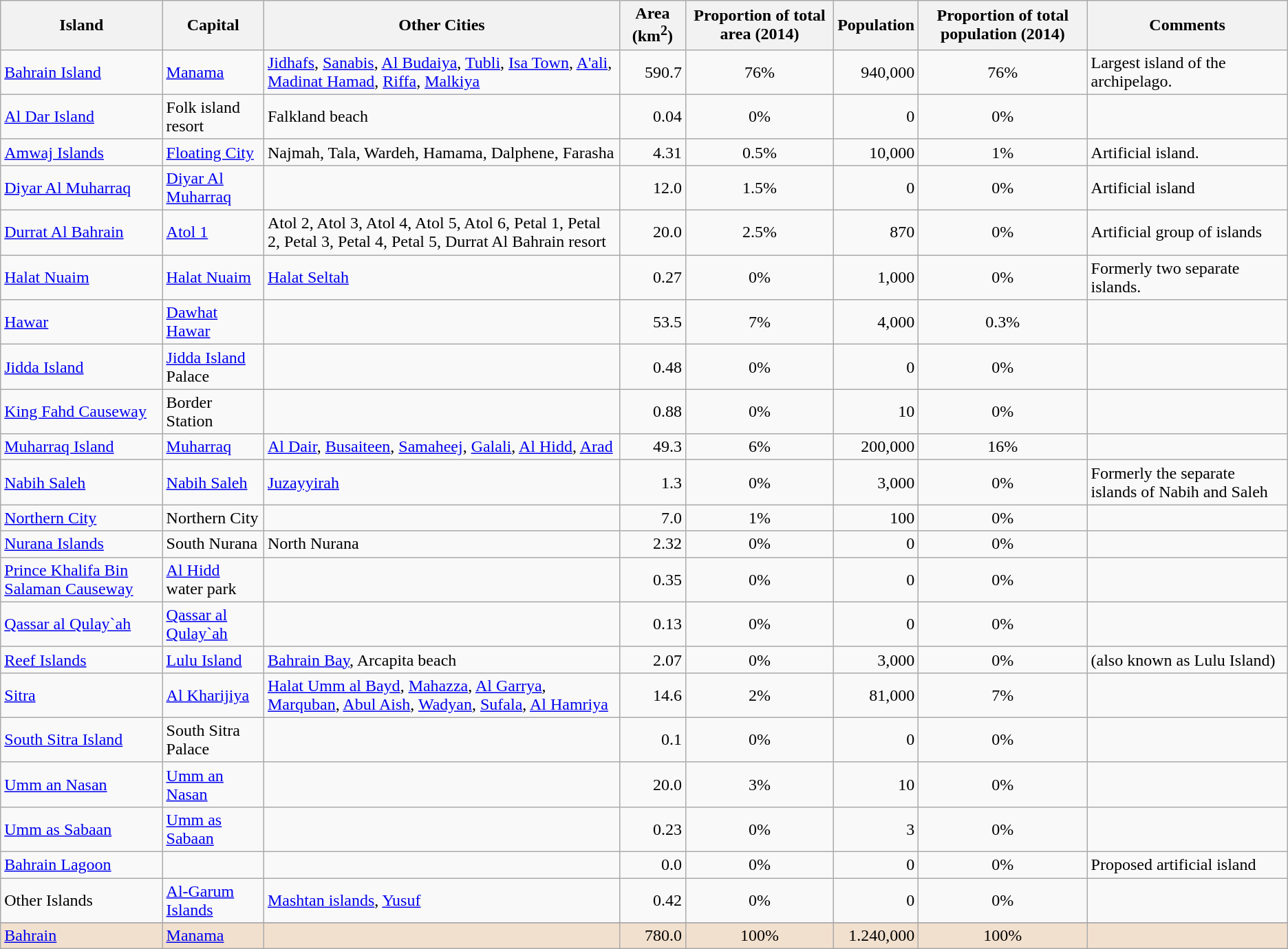<table class="wikitable sortable">
<tr>
<th scope="col">Island</th>
<th scope="col">Capital</th>
<th scope="col">Other Cities</th>
<th scope="col">Area (km<sup>2</sup>)</th>
<th scope="col">Proportion of total area (2014)</th>
<th scope="col">Population</th>
<th scope="col">Proportion of total population (2014)</th>
<th scope="col">Comments</th>
</tr>
<tr>
<td><a href='#'>Bahrain Island</a></td>
<td><a href='#'>Manama</a></td>
<td><a href='#'>Jidhafs</a>, <a href='#'>Sanabis</a>, <a href='#'>Al Budaiya</a>, <a href='#'>Tubli</a>, <a href='#'>Isa Town</a>, <a href='#'>A'ali</a>, <a href='#'>Madinat Hamad</a>, <a href='#'>Riffa</a>, <a href='#'>Malkiya</a></td>
<td align="right">590.7</td>
<td align=center>76%</td>
<td align="right">940,000</td>
<td align=center>76%</td>
<td>Largest island of the archipelago.</td>
</tr>
<tr>
<td><a href='#'>Al Dar Island</a></td>
<td>Folk island resort</td>
<td>Falkland beach</td>
<td align="right">0.04</td>
<td align=center>0%</td>
<td align="right">0</td>
<td align=center>0%</td>
<td></td>
</tr>
<tr>
<td><a href='#'>Amwaj Islands</a></td>
<td><a href='#'>Floating City</a></td>
<td>Najmah, Tala, Wardeh, Hamama, Dalphene, Farasha</td>
<td align="right">4.31</td>
<td align=center>0.5%</td>
<td align="right">10,000</td>
<td align=center>1%</td>
<td>Artificial island.</td>
</tr>
<tr>
<td><a href='#'>Diyar Al Muharraq</a></td>
<td><a href='#'>Diyar Al Muharraq</a></td>
<td></td>
<td align="right">12.0</td>
<td align=center>1.5%</td>
<td align="right">0</td>
<td align=center>0%</td>
<td>Artificial island</td>
</tr>
<tr>
<td><a href='#'>Durrat Al Bahrain</a></td>
<td><a href='#'>Atol 1</a></td>
<td>Atol 2, Atol 3, Atol 4, Atol 5, Atol 6, Petal 1, Petal 2, Petal 3, Petal 4, Petal 5, Durrat Al Bahrain resort</td>
<td align="right">20.0</td>
<td align=center>2.5%</td>
<td align="right">870</td>
<td align=center>0%</td>
<td>Artificial group of islands</td>
</tr>
<tr>
<td><a href='#'>Halat Nuaim</a></td>
<td><a href='#'>Halat Nuaim</a></td>
<td><a href='#'>Halat Seltah</a></td>
<td align="right">0.27</td>
<td align=center>0%</td>
<td align="right">1,000</td>
<td align=center>0%</td>
<td>Formerly two separate islands.</td>
</tr>
<tr>
<td><a href='#'>Hawar</a></td>
<td><a href='#'>Dawhat Hawar</a></td>
<td></td>
<td align="right">53.5</td>
<td align=center>7%</td>
<td align="right">4,000</td>
<td align=center>0.3%</td>
<td></td>
</tr>
<tr>
<td><a href='#'>Jidda Island</a></td>
<td><a href='#'>Jidda Island</a> Palace</td>
<td></td>
<td align="right">0.48</td>
<td align=center>0%</td>
<td align="right">0</td>
<td align=center>0%</td>
<td></td>
</tr>
<tr>
<td><a href='#'>King Fahd Causeway</a></td>
<td>Border Station</td>
<td></td>
<td align="right">0.88</td>
<td align=center>0%</td>
<td align="right">10</td>
<td align=center>0%</td>
<td></td>
</tr>
<tr>
<td><a href='#'>Muharraq Island</a></td>
<td><a href='#'>Muharraq</a></td>
<td><a href='#'>Al Dair</a>, <a href='#'>Busaiteen</a>, <a href='#'>Samaheej</a>, <a href='#'>Galali</a>, <a href='#'>Al Hidd</a>, <a href='#'>Arad</a></td>
<td align="right">49.3</td>
<td align=center>6%</td>
<td align="right">200,000</td>
<td align=center>16%</td>
<td></td>
</tr>
<tr>
<td><a href='#'>Nabih Saleh</a></td>
<td><a href='#'>Nabih Saleh</a></td>
<td><a href='#'>Juzayyirah</a></td>
<td align="right">1.3</td>
<td align=center>0%</td>
<td align="right">3,000</td>
<td align=center>0%</td>
<td>Formerly the separate islands of Nabih and Saleh</td>
</tr>
<tr>
<td><a href='#'>Northern City</a></td>
<td>Northern City</td>
<td></td>
<td align="right">7.0</td>
<td align=center>1%</td>
<td align="right">100</td>
<td align=center>0%</td>
<td></td>
</tr>
<tr>
<td><a href='#'>Nurana Islands</a></td>
<td>South Nurana</td>
<td>North Nurana</td>
<td align="right">2.32</td>
<td align=center>0%</td>
<td align="right">0</td>
<td align=center>0%</td>
<td></td>
</tr>
<tr>
<td><a href='#'>Prince Khalifa Bin Salaman Causeway</a></td>
<td><a href='#'>Al Hidd</a> water park</td>
<td></td>
<td align="right">0.35</td>
<td align=center>0%</td>
<td align="right">0</td>
<td align=center>0%</td>
<td></td>
</tr>
<tr>
<td><a href='#'>Qassar al Qulay`ah</a></td>
<td><a href='#'>Qassar al Qulay`ah</a></td>
<td></td>
<td align="right">0.13</td>
<td align=center>0%</td>
<td align="right">0</td>
<td align=center>0%</td>
<td></td>
</tr>
<tr>
<td><a href='#'>Reef Islands</a></td>
<td><a href='#'>Lulu Island</a></td>
<td><a href='#'>Bahrain Bay</a>, Arcapita beach</td>
<td align="right">2.07</td>
<td align=center>0%</td>
<td align="right">3,000</td>
<td align=center>0%</td>
<td>(also known as Lulu Island)</td>
</tr>
<tr>
<td><a href='#'>Sitra</a></td>
<td><a href='#'>Al Kharijiya</a></td>
<td><a href='#'>Halat Umm al Bayd</a>, <a href='#'>Mahazza</a>, <a href='#'>Al Garrya</a>, <a href='#'>Marquban</a>, <a href='#'>Abul Aish</a>, <a href='#'>Wadyan</a>, <a href='#'>Sufala</a>, <a href='#'>Al Hamriya</a></td>
<td align="right">14.6</td>
<td align=center>2%</td>
<td align="right">81,000</td>
<td align=center>7%</td>
<td></td>
</tr>
<tr>
<td><a href='#'>South Sitra Island</a></td>
<td>South Sitra Palace</td>
<td></td>
<td align="right">0.1</td>
<td align=center>0%</td>
<td align="right">0</td>
<td align=center>0%</td>
<td></td>
</tr>
<tr>
<td><a href='#'>Umm an Nasan</a></td>
<td><a href='#'>Umm an Nasan</a></td>
<td></td>
<td align="right">20.0</td>
<td align=center>3%</td>
<td align="right">10</td>
<td align=center>0%</td>
<td></td>
</tr>
<tr>
<td><a href='#'>Umm as Sabaan</a></td>
<td><a href='#'>Umm as Sabaan</a></td>
<td></td>
<td align="right">0.23</td>
<td align=center>0%</td>
<td align="right">3</td>
<td align=center>0%</td>
<td></td>
</tr>
<tr>
<td><a href='#'>Bahrain Lagoon</a></td>
<td></td>
<td></td>
<td align="right">0.0</td>
<td align=center>0%</td>
<td align="right">0</td>
<td align=center>0%</td>
<td>Proposed artificial island</td>
</tr>
<tr>
<td>Other Islands</td>
<td><a href='#'>Al-Garum Islands</a></td>
<td><a href='#'>Mashtan islands</a>, <a href='#'>Yusuf</a></td>
<td align="right">0.42</td>
<td align=center>0%</td>
<td align="right">0</td>
<td align=center>0%</td>
<td></td>
</tr>
<tr>
</tr>
<tr style="background:#F2E0CE;" | class="sortbottom">
<td><a href='#'>Bahrain</a></td>
<td><a href='#'>Manama</a></td>
<td></td>
<td align="right">780.0</td>
<td align=center>100%</td>
<td align="right">1.240,000</td>
<td align=center>100%</td>
<td></td>
</tr>
</table>
